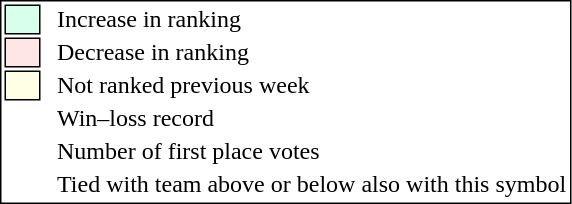<table style="border:1px solid black;">
<tr>
<td style="background:#D8FFEB; width:20px; border:1px solid black;"></td>
<td> </td>
<td>Increase in ranking</td>
</tr>
<tr>
<td style="background:#FFE6E6; width:20px; border:1px solid black;"></td>
<td> </td>
<td>Decrease in ranking</td>
</tr>
<tr>
<td style="background:#FFFFE6; width:20px; border:1px solid black;"></td>
<td> </td>
<td>Not ranked previous week</td>
</tr>
<tr>
<td></td>
<td> </td>
<td>Win–loss record</td>
</tr>
<tr>
<td></td>
<td> </td>
<td>Number of first place votes</td>
</tr>
<tr>
<td></td>
<td></td>
<td>Tied with team above or below also with this symbol</td>
</tr>
</table>
